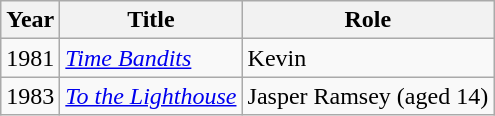<table class="wikitable">
<tr>
<th>Year</th>
<th>Title</th>
<th>Role</th>
</tr>
<tr>
<td>1981</td>
<td><em><a href='#'>Time Bandits</a></em></td>
<td>Kevin</td>
</tr>
<tr>
<td>1983</td>
<td><em><a href='#'>To the Lighthouse</a></em></td>
<td>Jasper Ramsey (aged 14)</td>
</tr>
</table>
